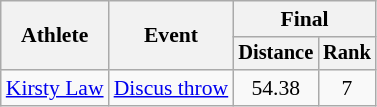<table class="wikitable" style="font-size:90%; text-align:center">
<tr>
<th rowspan=2>Athlete</th>
<th rowspan=2>Event</th>
<th colspan=2>Final</th>
</tr>
<tr style="font-size:95%">
<th>Distance</th>
<th>Rank</th>
</tr>
<tr>
<td align=left><a href='#'>Kirsty Law</a></td>
<td align=left><a href='#'>Discus throw</a></td>
<td>54.38</td>
<td>7</td>
</tr>
</table>
